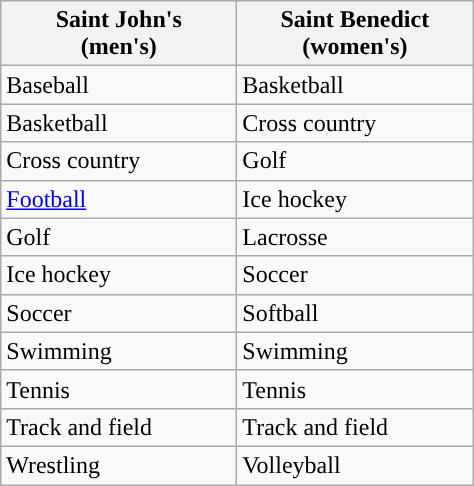<table class="wikitable"; style= "text-align: ">
<tr>
<th width=150px>Saint John's <br>(men's)</th>
<th width=150px>Saint Benedict<br>(women's)</th>
</tr>
<tr>
<td>Baseball</td>
<td>Basketball</td>
</tr>
<tr>
<td>Basketball</td>
<td>Cross country</td>
</tr>
<tr>
<td>Cross country</td>
<td>Golf</td>
</tr>
<tr>
<td><a href='#'>Football</a></td>
<td>Ice hockey</td>
</tr>
<tr>
<td>Golf</td>
<td>Lacrosse</td>
</tr>
<tr>
<td>Ice hockey</td>
<td>Soccer</td>
</tr>
<tr>
<td>Soccer</td>
<td>Softball</td>
</tr>
<tr>
<td>Swimming</td>
<td>Swimming</td>
</tr>
<tr>
<td>Tennis</td>
<td>Tennis</td>
</tr>
<tr>
<td>Track and field</td>
<td>Track and field</td>
</tr>
<tr>
<td>Wrestling</td>
<td>Volleyball</td>
</tr>
</table>
